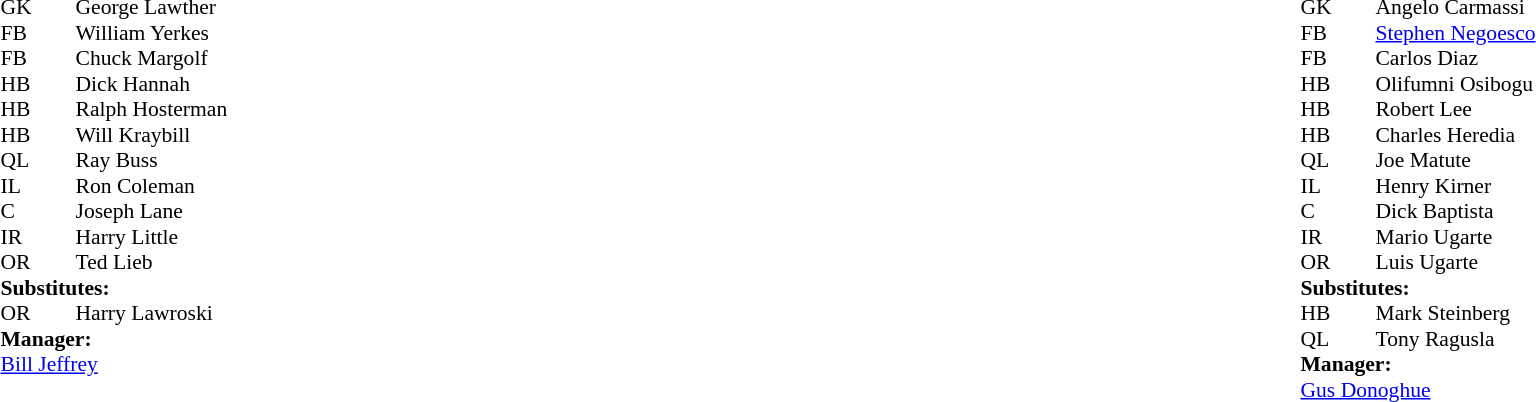<table width="100%">
<tr>
<td valign="top" width="40%"><br><table style="font-size:90%" cellspacing="0" cellpadding="0">
<tr>
<th width=25></th>
<th width=25></th>
</tr>
<tr>
<td>GK</td>
<td></td>
<td> George Lawther</td>
</tr>
<tr>
<td>FB</td>
<td></td>
<td> William Yerkes</td>
</tr>
<tr>
<td>FB</td>
<td></td>
<td> Chuck Margolf</td>
</tr>
<tr>
<td>HB</td>
<td></td>
<td> Dick Hannah</td>
</tr>
<tr>
<td>HB</td>
<td></td>
<td> Ralph Hosterman</td>
</tr>
<tr>
<td>HB</td>
<td></td>
<td> Will Kraybill</td>
</tr>
<tr>
<td>QL</td>
<td></td>
<td> Ray Buss</td>
</tr>
<tr>
<td>IL</td>
<td></td>
<td> Ron Coleman</td>
</tr>
<tr>
<td>C</td>
<td></td>
<td> Joseph Lane</td>
</tr>
<tr>
<td>IR</td>
<td></td>
<td> Harry Little</td>
</tr>
<tr>
<td>OR</td>
<td></td>
<td> Ted Lieb</td>
</tr>
<tr>
<td colspan=3><strong>Substitutes:</strong></td>
</tr>
<tr>
<td>OR</td>
<td></td>
<td> Harry Lawroski</td>
</tr>
<tr>
<td colspan=3><strong>Manager:</strong></td>
</tr>
<tr>
<td colspan=3> <a href='#'>Bill Jeffrey</a></td>
</tr>
</table>
</td>
<td valign="top"></td>
<td valign="top" width="50%"><br><table style="font-size:90%; margin:auto" cellspacing="0" cellpadding="0">
<tr>
<th width=25></th>
<th width=25></th>
</tr>
<tr>
<td>GK</td>
<td></td>
<td> Angelo Carmassi</td>
</tr>
<tr>
<td>FB</td>
<td></td>
<td> <a href='#'>Stephen Negoesco</a></td>
</tr>
<tr>
<td>FB</td>
<td></td>
<td> Carlos Diaz</td>
</tr>
<tr>
<td>HB</td>
<td></td>
<td> Olifumni Osibogu</td>
</tr>
<tr>
<td>HB</td>
<td></td>
<td> Robert Lee</td>
</tr>
<tr>
<td>HB</td>
<td></td>
<td> Charles Heredia</td>
</tr>
<tr>
<td>QL</td>
<td></td>
<td> Joe Matute</td>
</tr>
<tr>
<td>IL</td>
<td></td>
<td> Henry Kirner</td>
</tr>
<tr>
<td>C</td>
<td></td>
<td> Dick Baptista</td>
</tr>
<tr>
<td>IR</td>
<td></td>
<td> Mario Ugarte</td>
</tr>
<tr>
<td>OR</td>
<td></td>
<td> Luis Ugarte</td>
</tr>
<tr>
<td colspan=3><strong>Substitutes:</strong></td>
</tr>
<tr>
<td>HB</td>
<td></td>
<td> Mark Steinberg</td>
</tr>
<tr>
<td>QL</td>
<td></td>
<td> Tony Ragusla</td>
</tr>
<tr>
<td colspan=3><strong>Manager:</strong></td>
</tr>
<tr>
<td colspan=3> <a href='#'>Gus Donoghue</a></td>
</tr>
</table>
</td>
</tr>
</table>
